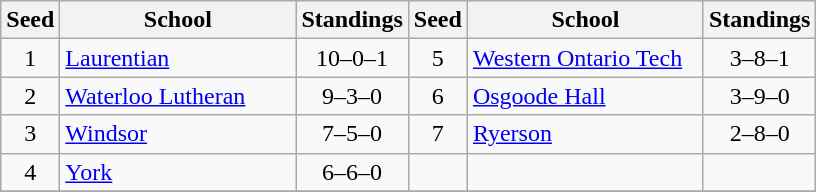<table class="wikitable">
<tr>
<th>Seed</th>
<th style="width:150px">School</th>
<th>Standings</th>
<th>Seed</th>
<th style="width:150px">School</th>
<th>Standings</th>
</tr>
<tr>
<td align=center>1</td>
<td><a href='#'>Laurentian</a></td>
<td align=center>10–0–1</td>
<td align=center>5</td>
<td><a href='#'>Western Ontario Tech</a></td>
<td align=center>3–8–1</td>
</tr>
<tr>
<td align=center>2</td>
<td><a href='#'>Waterloo Lutheran</a></td>
<td align=center>9–3–0</td>
<td align=center>6</td>
<td><a href='#'>Osgoode Hall</a></td>
<td align=center>3–9–0</td>
</tr>
<tr>
<td align=center>3</td>
<td><a href='#'>Windsor</a></td>
<td align=center>7–5–0</td>
<td align=center>7</td>
<td><a href='#'>Ryerson</a></td>
<td align=center>2–8–0</td>
</tr>
<tr>
<td align=center>4</td>
<td><a href='#'>York</a></td>
<td align=center>6–6–0</td>
<td></td>
<td></td>
<td></td>
</tr>
<tr>
</tr>
</table>
